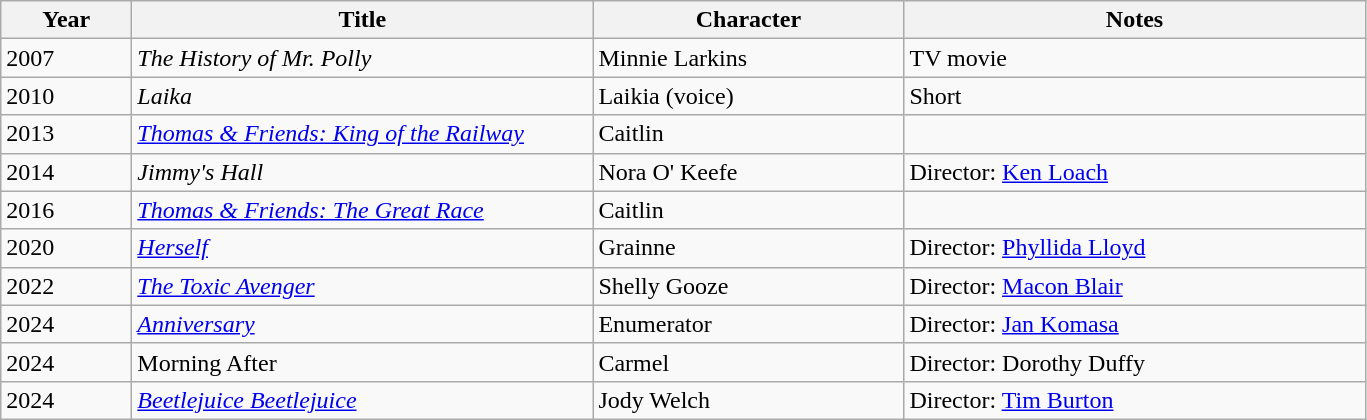<table class="wikitable">
<tr>
<th scope="col" style="width:80px;">Year</th>
<th scope="col" style="width:300px;">Title</th>
<th scope="col" style="width:200px;">Character</th>
<th scope="col" style="width:300px;">Notes</th>
</tr>
<tr>
<td>2007</td>
<td><em>The History of Mr. Polly</em></td>
<td>Minnie Larkins</td>
<td>TV movie</td>
</tr>
<tr>
<td>2010</td>
<td><em>Laika</em></td>
<td>Laikia (voice)</td>
<td>Short</td>
</tr>
<tr>
<td>2013</td>
<td><em><a href='#'>Thomas & Friends: King of the Railway</a></em></td>
<td>Caitlin</td>
<td></td>
</tr>
<tr>
<td>2014</td>
<td><em>Jimmy's Hall</em></td>
<td>Nora O' Keefe</td>
<td>Director: <a href='#'>Ken Loach</a></td>
</tr>
<tr>
<td>2016</td>
<td><em><a href='#'>Thomas & Friends: The Great Race</a></em></td>
<td>Caitlin</td>
<td></td>
</tr>
<tr>
<td>2020</td>
<td><em><a href='#'>Herself</a></em></td>
<td>Grainne</td>
<td>Director: <a href='#'>Phyllida Lloyd</a></td>
</tr>
<tr>
<td>2022</td>
<td><em><a href='#'>The Toxic Avenger</a></em></td>
<td>Shelly Gooze</td>
<td>Director: <a href='#'>Macon Blair</a></td>
</tr>
<tr>
<td>2024</td>
<td><em><a href='#'> Anniversary</a></em></td>
<td>Enumerator</td>
<td>Director: <a href='#'>Jan Komasa</a></td>
</tr>
<tr>
<td>2024</td>
<td>Morning After</td>
<td>Carmel</td>
<td>Director: Dorothy Duffy</td>
</tr>
<tr>
<td>2024</td>
<td><em><a href='#'>Beetlejuice Beetlejuice</a></em></td>
<td>Jody Welch</td>
<td>Director: <a href='#'>Tim Burton</a></td>
</tr>
</table>
